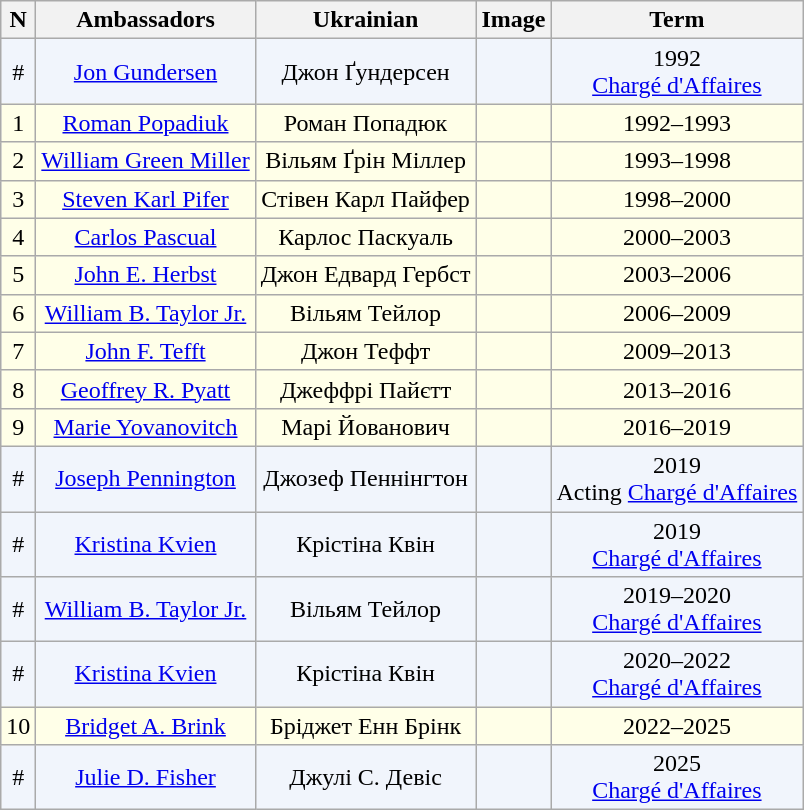<table class="wikitable" rules="all" cellspacing="0" cellpadding="5" style="border: 1px solid #999">
<tr>
<th>N</th>
<th>Ambassadors</th>
<th>Ukrainian</th>
<th>Image</th>
<th>Term</th>
</tr>
<tr bgcolor="#f1f5fc">
<td align="center">#</td>
<td align="center"><a href='#'>Jon Gundersen</a></td>
<td align="center">Джон Ґундерсен</td>
<td align="center"></td>
<td align="center">1992<br><a href='#'>Chargé d'Affaires</a></td>
</tr>
<tr bgcolor="#FFFFE8">
<td align="center">1</td>
<td align="center"><a href='#'>Roman Popadiuk</a></td>
<td align="center">Роман Попадюк</td>
<td align="center"></td>
<td align="center">1992–1993</td>
</tr>
<tr bgcolor="#FFFFE8">
<td align="center">2</td>
<td align="center"><a href='#'>William Green Miller</a></td>
<td align="center">Вільям Ґрін Міллер</td>
<td align="center"></td>
<td align="center">1993–1998</td>
</tr>
<tr bgcolor="#FFFFE8">
<td align="center">3</td>
<td align="center"><a href='#'>Steven Karl Pifer</a></td>
<td align="center">Стівен Карл Пайфер</td>
<td align="center"></td>
<td align="center">1998–2000</td>
</tr>
<tr bgcolor="#FFFFE8">
<td align="center">4</td>
<td align="center"><a href='#'>Carlos Pascual</a></td>
<td align="center">Карлос Паскуаль</td>
<td align="center"></td>
<td align="center">2000–2003</td>
</tr>
<tr bgcolor="#FFFFE8">
<td align="center">5</td>
<td align="center"><a href='#'>John E. Herbst</a></td>
<td align="center">Джон Едвард Гербст</td>
<td align="center"></td>
<td align="center">2003–2006</td>
</tr>
<tr bgcolor="#FFFFE8">
<td align="center">6</td>
<td align="center"><a href='#'>William B. Taylor Jr.</a></td>
<td align="center">Вільям Тейлор</td>
<td align="center"></td>
<td align="center">2006–2009</td>
</tr>
<tr bgcolor="#FFFFE8">
<td align="center">7</td>
<td align="center"><a href='#'>John F. Tefft</a></td>
<td align="center">Джон Теффт</td>
<td align="center"></td>
<td align="center">2009–2013</td>
</tr>
<tr bgcolor="#FFFFE8">
<td align="center">8</td>
<td align="center"><a href='#'>Geoffrey R. Pyatt</a></td>
<td align="center">Джеффрі Пайєтт</td>
<td align="center"></td>
<td align="center">2013–2016</td>
</tr>
<tr bgcolor="#FFFFE8">
<td align="center">9</td>
<td align="center"><a href='#'>Marie Yovanovitch</a></td>
<td align="center">Марі Йованович</td>
<td align="center"></td>
<td align="center">2016–2019</td>
</tr>
<tr bgcolor="#f1f5fc">
<td align="center">#</td>
<td align="center"><a href='#'>Joseph Pennington</a></td>
<td align="center">Джозеф Пеннінгтон</td>
<td align="center"></td>
<td align="center">2019<br>Acting <a href='#'>Chargé d'Affaires</a></td>
</tr>
<tr bgcolor="#f1f5fc">
<td align="center">#</td>
<td align="center"><a href='#'>Kristina Kvien</a></td>
<td align="center">Крістіна Квін</td>
<td align="center"></td>
<td align="center">2019<br><a href='#'>Chargé d'Affaires</a></td>
</tr>
<tr bgcolor="#f1f5fc">
<td align="center">#</td>
<td align="center"><a href='#'>William B. Taylor Jr.</a></td>
<td align="center">Вільям Тейлор</td>
<td align="center"></td>
<td align="center">2019–2020<br><a href='#'>Chargé d'Affaires</a></td>
</tr>
<tr bgcolor="#f1f5fc">
<td align="center">#</td>
<td align="center"><a href='#'>Kristina Kvien</a></td>
<td align="center">Крістіна Квін</td>
<td align="center"></td>
<td align="center">2020–2022<br><a href='#'>Chargé d'Affaires</a></td>
</tr>
<tr bgcolor="#FFFFE8">
<td>10</td>
<td align="center"><a href='#'>Bridget A. Brink</a></td>
<td align="center">Бріджет Енн Брінк</td>
<td align="center"></td>
<td align="center">2022–2025</td>
</tr>
<tr bgcolor="#f1f5fc">
<td align="center">#</td>
<td align="center"><a href='#'>Julie D. Fisher</a></td>
<td align="center">Джулі С. Девіс</td>
<td align="center"></td>
<td align="center">2025<br><a href='#'>Chargé d'Affaires</a></td>
</tr>
</table>
